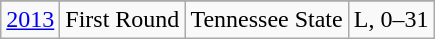<table class="wikitable">
<tr>
</tr>
<tr align="center">
<td><a href='#'>2013</a></td>
<td>First Round</td>
<td>Tennessee State</td>
<td>L, 0–31</td>
</tr>
</table>
